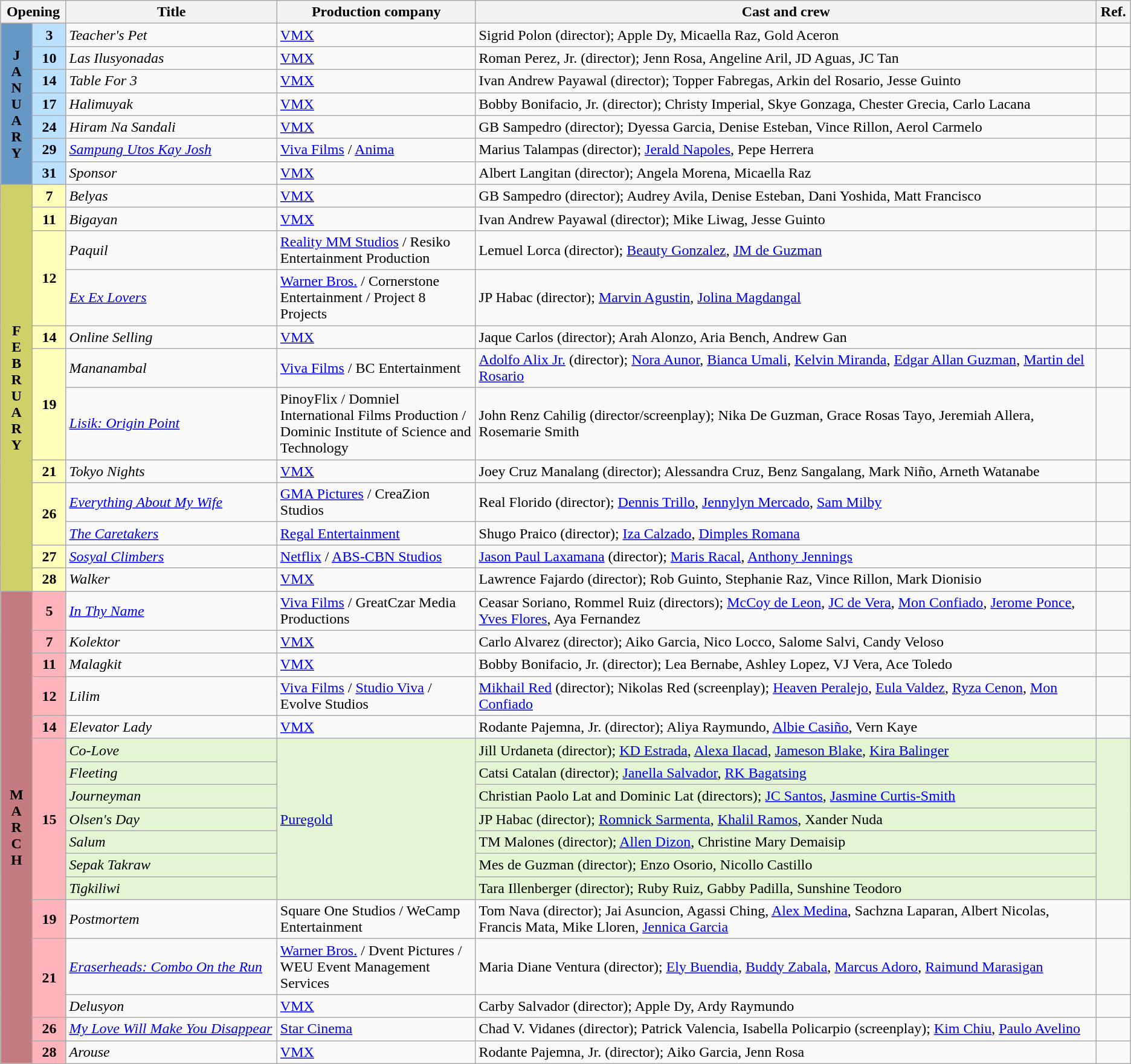<table class="wikitable sortable">
<tr style="background:#ffffba; text-align:center;">
<th colspan="2" style="width:05%">Opening</th>
<th style="width:17%">Title</th>
<th style="width:16%">Production company</th>
<th style="width:50%">Cast and crew</th>
<th style="width:02%">Ref.</th>
</tr>
<tr>
<th rowspan="7" style="text-align:center; background:#6698c6">J<br>A<br>N<br>U<br>A<br>R<br>Y</th>
<td style="text-align:center; background:#bae1ff"><strong>3</strong></td>
<td><em>Teacher's Pet</em></td>
<td><a href='#'>VMX</a></td>
<td>Sigrid Polon (director); Apple Dy, Micaella Raz, Gold Aceron</td>
<td></td>
</tr>
<tr>
<td style="text-align:center; background:#bae1ff"><strong>10</strong></td>
<td><em>Las Ilusyonadas</em></td>
<td><a href='#'>VMX</a></td>
<td>Roman Perez, Jr. (director); Jenn Rosa, Angeline Aril, JD Aguas, JC Tan</td>
<td></td>
</tr>
<tr>
<td style="text-align:center; background:#bae1ff"><strong>14</strong></td>
<td><em>Table For 3</em></td>
<td><a href='#'>VMX</a></td>
<td>Ivan Andrew Payawal (director); Topper Fabregas, Arkin del Rosario, Jesse Guinto</td>
<td></td>
</tr>
<tr>
<td style="text-align:center; background:#bae1ff"><strong>17</strong></td>
<td><em>Halimuyak</em></td>
<td><a href='#'>VMX</a></td>
<td>Bobby Bonifacio, Jr. (director); Christy Imperial, Skye Gonzaga, Chester Grecia, Carlo Lacana</td>
<td></td>
</tr>
<tr>
<td style="text-align:center; background:#bae1ff"><strong>24</strong></td>
<td><em>Hiram Na Sandali</em></td>
<td><a href='#'>VMX</a></td>
<td>GB Sampedro (director); Dyessa Garcia, Denise Esteban, Vince Rillon, Aerol Carmelo</td>
<td></td>
</tr>
<tr>
<td style="text-align:center; background:#bae1ff"><strong>29</strong></td>
<td><em><a href='#'>Sampung Utos Kay Josh</a></em></td>
<td><a href='#'>Viva Films</a> / <a href='#'>Anima</a></td>
<td>Marius Talampas (director); <a href='#'>Jerald Napoles</a>, Pepe Herrera</td>
<td></td>
</tr>
<tr>
<td style="text-align:center; background:#bae1ff"><strong>31</strong></td>
<td><em>Sponsor</em></td>
<td><a href='#'>VMX</a></td>
<td>Albert Langitan (director); Angela Morena, Micaella Raz</td>
<td></td>
</tr>
<tr>
<th rowspan="12" style="text-align:center; background:#d0d069">F<br>E<br>B<br>R<br>U<br>A<br>R<br>Y</th>
<td style="text-align:center; background:#ffffba"><strong>7</strong></td>
<td><em>Belyas</em></td>
<td><a href='#'>VMX</a></td>
<td>GB Sampedro (director); Audrey Avila, Denise Esteban, Dani Yoshida, Matt Francisco</td>
<td></td>
</tr>
<tr>
<td style="text-align:center; background:#ffffba"><strong>11</strong></td>
<td><em>Bigayan</em></td>
<td><a href='#'>VMX</a></td>
<td>Ivan Andrew Payawal (director); Mike Liwag, Jesse Guinto</td>
<td></td>
</tr>
<tr>
<td rowspan="2" style="text-align:center; background:#ffffba"><strong>12</strong></td>
<td><em>Paquil</em></td>
<td><a href='#'>Reality MM Studios</a> / Resiko Entertainment Production</td>
<td>Lemuel Lorca (director); <a href='#'>Beauty Gonzalez</a>, <a href='#'>JM de Guzman</a></td>
<td></td>
</tr>
<tr>
<td><em><a href='#'>Ex Ex Lovers</a></em></td>
<td><a href='#'>Warner Bros.</a> / Cornerstone Entertainment / Project 8 Projects</td>
<td>JP Habac (director); <a href='#'>Marvin Agustin</a>, <a href='#'>Jolina Magdangal</a></td>
<td></td>
</tr>
<tr>
<td style="text-align:center; background:#ffffba"><strong>14</strong></td>
<td><em>Online Selling</em></td>
<td><a href='#'>VMX</a></td>
<td>Jaque Carlos (director); Arah Alonzo, Aria Bench, Andrew Gan</td>
<td></td>
</tr>
<tr>
<td rowspan="2"  style="text-align:center; background:#ffffba"><strong>19</strong></td>
<td><em>Mananambal</em></td>
<td><a href='#'>Viva Films</a> / BC Entertainment</td>
<td><a href='#'>Adolfo Alix Jr.</a> (director); <a href='#'>Nora Aunor</a>, <a href='#'>Bianca Umali</a>, <a href='#'>Kelvin Miranda</a>, <a href='#'>Edgar Allan Guzman</a>, <a href='#'>Martin del Rosario</a></td>
<td></td>
</tr>
<tr>
<td><em><a href='#'>Lisik: Origin Point</a></em></td>
<td>PinoyFlix / Domniel International Films Production / Dominic Institute of Science and Technology</td>
<td>John Renz Cahilig (director/screenplay); Nika De Guzman, Grace Rosas Tayo, Jeremiah Allera, Rosemarie Smith</td>
<td></td>
</tr>
<tr>
<td style="text-align:center; background:#ffffba"><strong>21</strong></td>
<td><em>Tokyo Nights</em></td>
<td><a href='#'>VMX</a></td>
<td>Joey Cruz Manalang (director); Alessandra Cruz, Benz Sangalang, Mark Niño, Arneth Watanabe</td>
<td></td>
</tr>
<tr>
<td rowspan="2" style="text-align:center; background:#ffffba"><strong>26</strong></td>
<td><em><a href='#'>Everything About My Wife</a></em></td>
<td><a href='#'>GMA Pictures</a> / CreaZion Studios</td>
<td>Real Florido (director); <a href='#'>Dennis Trillo</a>, <a href='#'>Jennylyn Mercado</a>, <a href='#'>Sam Milby</a></td>
<td></td>
</tr>
<tr>
<td><em><a href='#'>The Caretakers</a></em></td>
<td><a href='#'>Regal Entertainment</a></td>
<td>Shugo Praico (director); <a href='#'>Iza Calzado</a>, <a href='#'>Dimples Romana</a></td>
<td></td>
</tr>
<tr>
<td style="text-align:center; background:#ffffba"><strong>27</strong></td>
<td><em><a href='#'>Sosyal Climbers</a></em></td>
<td><a href='#'>Netflix</a> / <a href='#'>ABS-CBN Studios</a></td>
<td><a href='#'>Jason Paul Laxamana</a> (director); <a href='#'>Maris Racal</a>, <a href='#'>Anthony Jennings</a></td>
<td></td>
</tr>
<tr>
<td style="text-align:center; background:#ffffba"><strong>28</strong></td>
<td><em>Walker</em></td>
<td><a href='#'>VMX</a></td>
<td>Lawrence Fajardo (director); Rob Guinto, Stephanie Raz, Vince Rillon, Mark Dionisio</td>
<td></td>
</tr>
<tr>
<th rowspan="17" style="text-align:center; background:#c47a81">M<br>A<br>R<br>C<br>H</th>
<td style="text-align:center; background:#ffb3ba"><strong>5</strong></td>
<td><em><a href='#'>In Thy Name</a></em></td>
<td><a href='#'>Viva Films</a> / GreatCzar Media Productions</td>
<td>Ceasar Soriano, Rommel Ruiz (directors); <a href='#'>McCoy de Leon</a>, <a href='#'>JC de Vera</a>, <a href='#'>Mon Confiado</a>, <a href='#'>Jerome Ponce</a>, <a href='#'>Yves Flores</a>, Aya Fernandez</td>
<td></td>
</tr>
<tr>
<td style="text-align:center; background:#ffb3ba"><strong>7</strong></td>
<td><em>Kolektor</em></td>
<td><a href='#'>VMX</a></td>
<td>Carlo Alvarez (director); Aiko Garcia, Nico Locco, Salome Salvi, Candy Veloso</td>
<td></td>
</tr>
<tr>
<td style="text-align:center; background:#ffb3ba"><strong>11</strong></td>
<td><em>Malagkit</em></td>
<td><a href='#'>VMX</a></td>
<td>Bobby Bonifacio, Jr. (director); Lea Bernabe, Ashley Lopez, VJ Vera, Ace Toledo</td>
<td></td>
</tr>
<tr>
<td style="text-align:center; background:#ffb3ba"><strong>12</strong></td>
<td><em>Lilim</em></td>
<td><a href='#'>Viva Films</a> / <a href='#'>Studio Viva</a> / Evolve Studios</td>
<td><a href='#'>Mikhail Red</a> (director); Nikolas Red (screenplay); <a href='#'>Heaven Peralejo</a>, <a href='#'>Eula Valdez</a>, <a href='#'>Ryza Cenon</a>, <a href='#'>Mon Confiado</a></td>
<td></td>
</tr>
<tr>
<td style="text-align:center; background:#ffb3ba"><strong>14</strong></td>
<td><em>Elevator Lady</em></td>
<td><a href='#'>VMX</a></td>
<td>Rodante Pajemna, Jr. (director); Aliya Raymundo, <a href='#'>Albie Casiño</a>, Vern Kaye</td>
<td></td>
</tr>
<tr>
<td rowspan="7" style="text-align:center; background:#ffb3ba"><strong>15</strong></td>
<td style="background:#e4f5d4"><em>Co-Love</em></td>
<td rowspan="7" style="background:#e4f5d4"><a href='#'>Puregold</a></td>
<td style="background:#e4f5d4">Jill Urdaneta (director); <a href='#'>KD Estrada</a>, <a href='#'>Alexa Ilacad</a>, <a href='#'>Jameson Blake</a>, <a href='#'>Kira Balinger</a></td>
<td rowspan="7" style="background:#e4f5d4"></td>
</tr>
<tr>
<td style="background:#e4f5d4"><em>Fleeting</em></td>
<td style="background:#e4f5d4">Catsi Catalan (director); <a href='#'>Janella Salvador</a>, <a href='#'>RK Bagatsing</a></td>
</tr>
<tr>
<td style="background:#e4f5d4"><em>Journeyman</em></td>
<td style="background:#e4f5d4">Christian Paolo Lat and Dominic Lat (directors); <a href='#'>JC Santos</a>, <a href='#'>Jasmine Curtis-Smith</a></td>
</tr>
<tr>
<td style="background:#e4f5d4"><em>Olsen's Day</em></td>
<td style="background:#e4f5d4">JP Habac (director); <a href='#'>Romnick Sarmenta</a>, <a href='#'>Khalil Ramos</a>, Xander Nuda</td>
</tr>
<tr>
<td style="background:#e4f5d4"><em>Salum</em></td>
<td style="background:#e4f5d4">TM Malones (director); <a href='#'>Allen Dizon</a>, Christine Mary Demaisip</td>
</tr>
<tr>
<td style="background:#e4f5d4"><em>Sepak Takraw</em></td>
<td style="background:#e4f5d4">Mes de Guzman (director); Enzo Osorio, Nicollo Castillo</td>
</tr>
<tr>
<td style="background:#e4f5d4"><em>Tigkiliwi</em></td>
<td style="background:#e4f5d4">Tara Illenberger (director); Ruby Ruiz, Gabby Padilla, Sunshine Teodoro</td>
</tr>
<tr>
<td style="text-align:center; background:#ffb3ba"><strong>19</strong></td>
<td><em>Postmortem</em></td>
<td>Square One Studios / WeCamp Entertainment</td>
<td>Tom Nava (director); Jai Asuncion, Agassi Ching, <a href='#'>Alex Medina</a>, Sachzna Laparan, Albert Nicolas, Francis Mata, Mike Lloren, <a href='#'>Jennica Garcia</a></td>
<td></td>
</tr>
<tr>
<td rowspan="2" style="text-align:center; background:#ffb3ba"><strong>21</strong></td>
<td><em><a href='#'>Eraserheads: Combo On the Run</a></em></td>
<td><a href='#'>Warner Bros.</a> / Dvent Pictures / WEU Event Management Services</td>
<td>Maria Diane Ventura (director); <a href='#'>Ely Buendia</a>, <a href='#'>Buddy Zabala</a>, <a href='#'>Marcus Adoro</a>, <a href='#'>Raimund Marasigan</a></td>
<td></td>
</tr>
<tr>
<td><em>Delusyon</em></td>
<td><a href='#'>VMX</a></td>
<td>Carby Salvador (director); Apple Dy, Ardy Raymundo</td>
<td></td>
</tr>
<tr>
<td style="text-align:center; background:#ffb3ba"><strong>26</strong></td>
<td><em><a href='#'>My Love Will Make You Disappear</a></em></td>
<td><a href='#'>Star Cinema</a></td>
<td>Chad V. Vidanes (director); Patrick Valencia, Isabella Policarpio (screenplay); <a href='#'>Kim Chiu</a>, <a href='#'>Paulo Avelino</a></td>
<td></td>
</tr>
<tr>
<td style="text-align:center; background:#ffb3ba"><strong>28</strong></td>
<td><em>Arouse</em></td>
<td><a href='#'>VMX</a></td>
<td>Rodante Pajemna, Jr. (director); Aiko Garcia, Jenn Rosa</td>
<td></td>
</tr>
</table>
